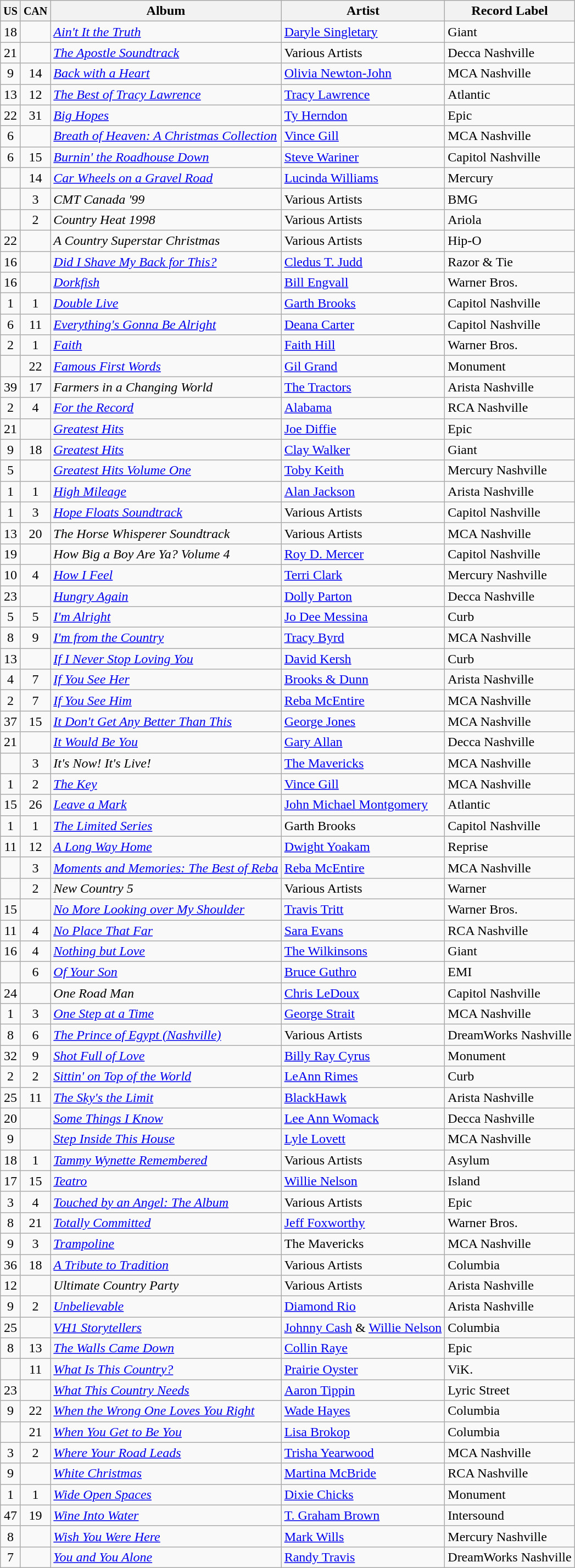<table class="wikitable sortable">
<tr>
<th><small>US</small></th>
<th><small>CAN</small></th>
<th>Album</th>
<th>Artist</th>
<th>Record Label</th>
</tr>
<tr>
<td align="center">18</td>
<td align="center"></td>
<td><em><a href='#'>Ain't It the Truth</a></em></td>
<td><a href='#'>Daryle Singletary</a></td>
<td>Giant</td>
</tr>
<tr>
<td align="center">21</td>
<td align="center"></td>
<td><em><a href='#'>The Apostle Soundtrack</a></em></td>
<td>Various Artists</td>
<td>Decca Nashville</td>
</tr>
<tr>
<td align="center">9</td>
<td align="center">14</td>
<td><em><a href='#'>Back with a Heart</a></em></td>
<td><a href='#'>Olivia Newton-John</a></td>
<td>MCA Nashville</td>
</tr>
<tr>
<td align="center">13</td>
<td align="center">12</td>
<td><em><a href='#'>The Best of Tracy Lawrence</a></em></td>
<td><a href='#'>Tracy Lawrence</a></td>
<td>Atlantic</td>
</tr>
<tr>
<td align="center">22</td>
<td align="center">31</td>
<td><em><a href='#'>Big Hopes</a></em></td>
<td><a href='#'>Ty Herndon</a></td>
<td>Epic</td>
</tr>
<tr>
<td align="center">6</td>
<td align="center"></td>
<td><em><a href='#'>Breath of Heaven: A Christmas Collection</a></em></td>
<td><a href='#'>Vince Gill</a></td>
<td>MCA Nashville</td>
</tr>
<tr>
<td align="center">6</td>
<td align="center">15</td>
<td><em><a href='#'>Burnin' the Roadhouse Down</a></em></td>
<td><a href='#'>Steve Wariner</a></td>
<td>Capitol Nashville</td>
</tr>
<tr>
<td align="center"></td>
<td align="center">14</td>
<td><em><a href='#'>Car Wheels on a Gravel Road</a></em></td>
<td><a href='#'>Lucinda Williams</a></td>
<td>Mercury</td>
</tr>
<tr>
<td align="center"></td>
<td align="center">3</td>
<td><em>CMT Canada '99</em></td>
<td>Various Artists</td>
<td>BMG</td>
</tr>
<tr>
<td align="center"></td>
<td align="center">2</td>
<td><em>Country Heat 1998</em></td>
<td>Various Artists</td>
<td>Ariola</td>
</tr>
<tr>
<td align="center">22</td>
<td align="center"></td>
<td><em>A Country Superstar Christmas</em></td>
<td>Various Artists</td>
<td>Hip-O</td>
</tr>
<tr>
<td align="center">16</td>
<td align="center"></td>
<td><em><a href='#'>Did I Shave My Back for This?</a></em></td>
<td><a href='#'>Cledus T. Judd</a></td>
<td>Razor & Tie</td>
</tr>
<tr>
<td align="center">16</td>
<td align="center"></td>
<td><em><a href='#'>Dorkfish</a></em></td>
<td><a href='#'>Bill Engvall</a></td>
<td>Warner Bros.</td>
</tr>
<tr>
<td align="center">1</td>
<td align="center">1</td>
<td><em><a href='#'>Double Live</a></em></td>
<td><a href='#'>Garth Brooks</a></td>
<td>Capitol Nashville</td>
</tr>
<tr>
<td align="center">6</td>
<td align="center">11</td>
<td><em><a href='#'>Everything's Gonna Be Alright</a></em></td>
<td><a href='#'>Deana Carter</a></td>
<td>Capitol Nashville</td>
</tr>
<tr>
<td align="center">2</td>
<td align="center">1</td>
<td><em><a href='#'>Faith</a></em></td>
<td><a href='#'>Faith Hill</a></td>
<td>Warner Bros.</td>
</tr>
<tr>
<td align="center"></td>
<td align="center">22</td>
<td><em><a href='#'>Famous First Words</a></em></td>
<td><a href='#'>Gil Grand</a></td>
<td>Monument</td>
</tr>
<tr>
<td align="center">39</td>
<td align="center">17</td>
<td><em>Farmers in a Changing World</em></td>
<td><a href='#'>The Tractors</a></td>
<td>Arista Nashville</td>
</tr>
<tr>
<td align="center">2</td>
<td align="center">4</td>
<td><em><a href='#'>For the Record</a></em></td>
<td><a href='#'>Alabama</a></td>
<td>RCA Nashville</td>
</tr>
<tr>
<td align="center">21</td>
<td align="center"></td>
<td><em><a href='#'>Greatest Hits</a></em></td>
<td><a href='#'>Joe Diffie</a></td>
<td>Epic</td>
</tr>
<tr>
<td align="center">9</td>
<td align="center">18</td>
<td><em><a href='#'>Greatest Hits</a></em></td>
<td><a href='#'>Clay Walker</a></td>
<td>Giant</td>
</tr>
<tr>
<td align="center">5</td>
<td align="center"></td>
<td><em><a href='#'>Greatest Hits Volume One</a></em></td>
<td><a href='#'>Toby Keith</a></td>
<td>Mercury Nashville</td>
</tr>
<tr>
<td align="center">1</td>
<td align="center">1</td>
<td><em><a href='#'>High Mileage</a></em></td>
<td><a href='#'>Alan Jackson</a></td>
<td>Arista Nashville</td>
</tr>
<tr>
<td align="center">1</td>
<td align="center">3</td>
<td><em><a href='#'>Hope Floats Soundtrack</a></em></td>
<td>Various Artists</td>
<td>Capitol Nashville</td>
</tr>
<tr>
<td align="center">13</td>
<td align="center">20</td>
<td><em>The Horse Whisperer Soundtrack</em></td>
<td>Various Artists</td>
<td>MCA Nashville</td>
</tr>
<tr>
<td align="center">19</td>
<td align="center"></td>
<td><em>How Big a Boy Are Ya? Volume 4</em></td>
<td><a href='#'>Roy D. Mercer</a></td>
<td>Capitol Nashville</td>
</tr>
<tr>
<td align="center">10</td>
<td align="center">4</td>
<td><em><a href='#'>How I Feel</a></em></td>
<td><a href='#'>Terri Clark</a></td>
<td>Mercury Nashville</td>
</tr>
<tr>
<td align="center">23</td>
<td align="center"></td>
<td><em><a href='#'>Hungry Again</a></em></td>
<td><a href='#'>Dolly Parton</a></td>
<td>Decca Nashville</td>
</tr>
<tr>
<td align="center">5</td>
<td align="center">5</td>
<td><em><a href='#'>I'm Alright</a></em></td>
<td><a href='#'>Jo Dee Messina</a></td>
<td>Curb</td>
</tr>
<tr>
<td align="center">8</td>
<td align="center">9</td>
<td><em><a href='#'>I'm from the Country</a></em></td>
<td><a href='#'>Tracy Byrd</a></td>
<td>MCA Nashville</td>
</tr>
<tr>
<td align="center">13</td>
<td align="center"></td>
<td><em><a href='#'>If I Never Stop Loving You</a></em></td>
<td><a href='#'>David Kersh</a></td>
<td>Curb</td>
</tr>
<tr>
<td align="center">4</td>
<td align="center">7</td>
<td><em><a href='#'>If You See Her</a></em></td>
<td><a href='#'>Brooks & Dunn</a></td>
<td>Arista Nashville</td>
</tr>
<tr>
<td align="center">2</td>
<td align="center">7</td>
<td><em><a href='#'>If You See Him</a></em></td>
<td><a href='#'>Reba McEntire</a></td>
<td>MCA Nashville</td>
</tr>
<tr>
<td align="center">37</td>
<td align="center">15</td>
<td><em><a href='#'>It Don't Get Any Better Than This</a></em></td>
<td><a href='#'>George Jones</a></td>
<td>MCA Nashville</td>
</tr>
<tr>
<td align="center">21</td>
<td align="center"></td>
<td><em><a href='#'>It Would Be You</a></em></td>
<td><a href='#'>Gary Allan</a></td>
<td>Decca Nashville</td>
</tr>
<tr>
<td align="center"></td>
<td align="center">3</td>
<td><em>It's Now! It's Live!</em></td>
<td><a href='#'>The Mavericks</a></td>
<td>MCA Nashville</td>
</tr>
<tr>
<td align="center">1</td>
<td align="center">2</td>
<td><em><a href='#'>The Key</a></em></td>
<td><a href='#'>Vince Gill</a></td>
<td>MCA Nashville</td>
</tr>
<tr>
<td align="center">15</td>
<td align="center">26</td>
<td><em><a href='#'>Leave a Mark</a></em></td>
<td><a href='#'>John Michael Montgomery</a></td>
<td>Atlantic</td>
</tr>
<tr>
<td align="center">1</td>
<td align="center">1</td>
<td><em><a href='#'>The Limited Series</a></em></td>
<td>Garth Brooks</td>
<td>Capitol Nashville</td>
</tr>
<tr>
<td align="center">11</td>
<td align="center">12</td>
<td><em><a href='#'>A Long Way Home</a></em></td>
<td><a href='#'>Dwight Yoakam</a></td>
<td>Reprise</td>
</tr>
<tr>
<td align="center"></td>
<td align="center">3</td>
<td><em><a href='#'>Moments and Memories: The Best of Reba</a></em></td>
<td><a href='#'>Reba McEntire</a></td>
<td>MCA Nashville</td>
</tr>
<tr>
<td align="center"></td>
<td align="center">2</td>
<td><em>New Country 5</em></td>
<td>Various Artists</td>
<td>Warner</td>
</tr>
<tr>
<td align="center">15</td>
<td align="center"></td>
<td><em><a href='#'>No More Looking over My Shoulder</a></em></td>
<td><a href='#'>Travis Tritt</a></td>
<td>Warner Bros.</td>
</tr>
<tr>
<td align="center">11</td>
<td align="center">4</td>
<td><em><a href='#'>No Place That Far</a></em></td>
<td><a href='#'>Sara Evans</a></td>
<td>RCA Nashville</td>
</tr>
<tr>
<td align="center">16</td>
<td align="center">4</td>
<td><em><a href='#'>Nothing but Love</a></em></td>
<td><a href='#'>The Wilkinsons</a></td>
<td>Giant</td>
</tr>
<tr>
<td align="center"></td>
<td align="center">6</td>
<td><em><a href='#'>Of Your Son</a></em></td>
<td><a href='#'>Bruce Guthro</a></td>
<td>EMI</td>
</tr>
<tr>
<td align="center">24</td>
<td align="center"></td>
<td><em>One Road Man</em></td>
<td><a href='#'>Chris LeDoux</a></td>
<td>Capitol Nashville</td>
</tr>
<tr>
<td align="center">1</td>
<td align="center">3</td>
<td><em><a href='#'>One Step at a Time</a></em></td>
<td><a href='#'>George Strait</a></td>
<td>MCA Nashville</td>
</tr>
<tr>
<td align="center">8</td>
<td align="center">6</td>
<td><em><a href='#'>The Prince of Egypt (Nashville)</a></em></td>
<td>Various Artists</td>
<td>DreamWorks Nashville</td>
</tr>
<tr>
<td align="center">32</td>
<td align="center">9</td>
<td><em><a href='#'>Shot Full of Love</a></em></td>
<td><a href='#'>Billy Ray Cyrus</a></td>
<td>Monument</td>
</tr>
<tr>
<td align="center">2</td>
<td align="center">2</td>
<td><em><a href='#'>Sittin' on Top of the World</a></em></td>
<td><a href='#'>LeAnn Rimes</a></td>
<td>Curb</td>
</tr>
<tr>
<td align="center">25</td>
<td align="center">11</td>
<td><em><a href='#'>The Sky's the Limit</a></em></td>
<td><a href='#'>BlackHawk</a></td>
<td>Arista Nashville</td>
</tr>
<tr>
<td align="center">20</td>
<td align="center"></td>
<td><em><a href='#'>Some Things I Know</a></em></td>
<td><a href='#'>Lee Ann Womack</a></td>
<td>Decca Nashville</td>
</tr>
<tr>
<td align="center">9</td>
<td align="center"></td>
<td><em><a href='#'>Step Inside This House</a></em></td>
<td><a href='#'>Lyle Lovett</a></td>
<td>MCA Nashville</td>
</tr>
<tr>
<td align="center">18</td>
<td align="center">1</td>
<td><em><a href='#'>Tammy Wynette Remembered</a></em></td>
<td>Various Artists</td>
<td>Asylum</td>
</tr>
<tr>
<td align="center">17</td>
<td align="center">15</td>
<td><em><a href='#'>Teatro</a></em></td>
<td><a href='#'>Willie Nelson</a></td>
<td>Island</td>
</tr>
<tr>
<td align="center">3</td>
<td align="center">4</td>
<td><em><a href='#'>Touched by an Angel: The Album</a></em></td>
<td>Various Artists</td>
<td>Epic</td>
</tr>
<tr>
<td align="center">8</td>
<td align="center">21</td>
<td><em><a href='#'>Totally Committed</a></em></td>
<td><a href='#'>Jeff Foxworthy</a></td>
<td>Warner Bros.</td>
</tr>
<tr>
<td align="center">9</td>
<td align="center">3</td>
<td><em><a href='#'>Trampoline</a></em></td>
<td>The Mavericks</td>
<td>MCA Nashville</td>
</tr>
<tr>
<td align="center">36</td>
<td align="center">18</td>
<td><em><a href='#'>A Tribute to Tradition</a></em></td>
<td>Various Artists</td>
<td>Columbia</td>
</tr>
<tr>
<td align="center">12</td>
<td align="center"></td>
<td><em>Ultimate Country Party</em></td>
<td>Various Artists</td>
<td>Arista Nashville</td>
</tr>
<tr>
<td align="center">9</td>
<td align="center">2</td>
<td><em><a href='#'>Unbelievable</a></em></td>
<td><a href='#'>Diamond Rio</a></td>
<td>Arista Nashville</td>
</tr>
<tr>
<td align="center">25</td>
<td align="center"></td>
<td><em><a href='#'>VH1 Storytellers</a></em></td>
<td><a href='#'>Johnny Cash</a> & <a href='#'>Willie Nelson</a></td>
<td>Columbia</td>
</tr>
<tr>
<td align="center">8</td>
<td align="center">13</td>
<td><em><a href='#'>The Walls Came Down</a></em></td>
<td><a href='#'>Collin Raye</a></td>
<td>Epic</td>
</tr>
<tr>
<td align="center"></td>
<td align="center">11</td>
<td><em><a href='#'>What Is This Country?</a></em></td>
<td><a href='#'>Prairie Oyster</a></td>
<td>ViK.</td>
</tr>
<tr>
<td align="center">23</td>
<td align="center"></td>
<td><em><a href='#'>What This Country Needs</a></em></td>
<td><a href='#'>Aaron Tippin</a></td>
<td>Lyric Street</td>
</tr>
<tr>
<td align="center">9</td>
<td align="center">22</td>
<td><em><a href='#'>When the Wrong One Loves You Right</a></em></td>
<td><a href='#'>Wade Hayes</a></td>
<td>Columbia</td>
</tr>
<tr>
<td align="center"></td>
<td align="center">21</td>
<td><em><a href='#'>When You Get to Be You</a></em></td>
<td><a href='#'>Lisa Brokop</a></td>
<td>Columbia</td>
</tr>
<tr>
<td align="center">3</td>
<td align="center">2</td>
<td><em><a href='#'>Where Your Road Leads</a></em></td>
<td><a href='#'>Trisha Yearwood</a></td>
<td>MCA Nashville</td>
</tr>
<tr>
<td align="center">9</td>
<td align="center"></td>
<td><em><a href='#'>White Christmas</a></em></td>
<td><a href='#'>Martina McBride</a></td>
<td>RCA Nashville</td>
</tr>
<tr>
<td align="center">1</td>
<td align="center">1</td>
<td><em><a href='#'>Wide Open Spaces</a></em></td>
<td><a href='#'>Dixie Chicks</a></td>
<td>Monument</td>
</tr>
<tr>
<td align="center">47</td>
<td align="center">19</td>
<td><em><a href='#'>Wine Into Water</a></em></td>
<td><a href='#'>T. Graham Brown</a></td>
<td>Intersound</td>
</tr>
<tr>
<td align="center">8</td>
<td align="center"></td>
<td><em><a href='#'>Wish You Were Here</a></em></td>
<td><a href='#'>Mark Wills</a></td>
<td>Mercury Nashville</td>
</tr>
<tr>
<td align="center">7</td>
<td align="center"></td>
<td><em><a href='#'>You and You Alone</a></em></td>
<td><a href='#'>Randy Travis</a></td>
<td>DreamWorks Nashville</td>
</tr>
</table>
